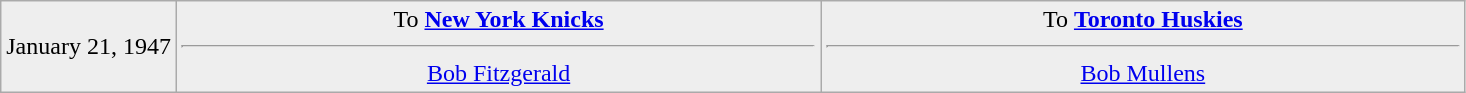<table class="wikitable sortable sortable" style="text-align: center">
<tr style="background:#eee;">
<td style="width:12%">January 21, 1947<br></td>
<td style="width:44%; vertical-align:top;">To <strong><a href='#'>New York Knicks</a></strong><hr><a href='#'>Bob Fitzgerald</a></td>
<td style="width:44%; vertical-align:top;">To <strong><a href='#'>Toronto Huskies</a></strong><hr><a href='#'>Bob Mullens</a></td>
</tr>
</table>
